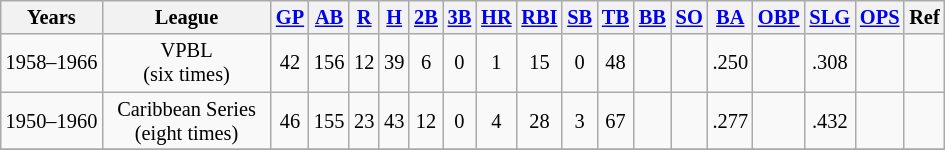<table class="wikitable" style="font-size:85%;">
<tr>
<th>Years</th>
<th>League</th>
<th><a href='#'>GP</a></th>
<th><a href='#'>AB</a></th>
<th><a href='#'>R</a></th>
<th><a href='#'>H</a></th>
<th><a href='#'>2B</a></th>
<th><a href='#'>3B</a></th>
<th><a href='#'>HR</a></th>
<th><a href='#'>RBI</a></th>
<th><a href='#'>SB</a></th>
<th><a href='#'>TB</a></th>
<th><a href='#'>BB</a></th>
<th><a href='#'>SO</a></th>
<th><a href='#'>BA</a></th>
<th><a href='#'>OBP</a></th>
<th><a href='#'>SLG</a></th>
<th><a href='#'>OPS</a></th>
<th>Ref</th>
</tr>
<tr align=center>
<td>1958–1966</td>
<td>VPBL<br>(six times)</td>
<td>42</td>
<td>156</td>
<td>12</td>
<td>39</td>
<td>6</td>
<td>0</td>
<td>1</td>
<td>15</td>
<td>0</td>
<td>48</td>
<td></td>
<td></td>
<td>.250</td>
<td></td>
<td>.308</td>
<td></td>
<td></td>
</tr>
<tr align=center>
<td>1950–1960</td>
<td>  Caribbean Series  <br>(eight times)</td>
<td>46</td>
<td>155</td>
<td>23</td>
<td>43</td>
<td>12</td>
<td>0</td>
<td>4</td>
<td>28</td>
<td>3</td>
<td>67</td>
<td></td>
<td></td>
<td>.277</td>
<td></td>
<td>.432</td>
<td></td>
<td></td>
</tr>
<tr align=center>
</tr>
</table>
